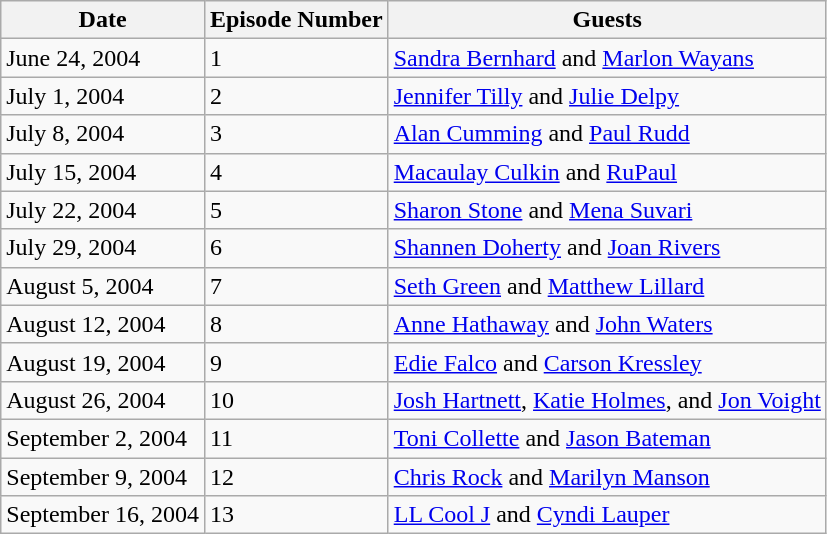<table class="wikitable">
<tr>
<th>Date</th>
<th>Episode Number</th>
<th>Guests</th>
</tr>
<tr>
<td>June 24, 2004</td>
<td>1</td>
<td><a href='#'>Sandra Bernhard</a> and <a href='#'>Marlon Wayans</a></td>
</tr>
<tr>
<td>July 1, 2004</td>
<td>2</td>
<td><a href='#'>Jennifer Tilly</a> and <a href='#'>Julie Delpy</a></td>
</tr>
<tr>
<td>July 8, 2004</td>
<td>3</td>
<td><a href='#'>Alan Cumming</a> and <a href='#'>Paul Rudd</a></td>
</tr>
<tr>
<td>July 15, 2004</td>
<td>4</td>
<td><a href='#'>Macaulay Culkin</a> and <a href='#'>RuPaul</a></td>
</tr>
<tr>
<td>July 22, 2004</td>
<td>5</td>
<td><a href='#'>Sharon Stone</a> and <a href='#'>Mena Suvari</a></td>
</tr>
<tr>
<td>July 29, 2004</td>
<td>6</td>
<td><a href='#'>Shannen Doherty</a> and <a href='#'>Joan Rivers</a></td>
</tr>
<tr>
<td>August 5, 2004</td>
<td>7</td>
<td><a href='#'>Seth Green</a> and <a href='#'>Matthew Lillard</a></td>
</tr>
<tr>
<td>August 12, 2004</td>
<td>8</td>
<td><a href='#'>Anne Hathaway</a> and <a href='#'>John Waters</a></td>
</tr>
<tr>
<td>August 19, 2004</td>
<td>9</td>
<td><a href='#'>Edie Falco</a> and <a href='#'>Carson Kressley</a></td>
</tr>
<tr>
<td>August 26, 2004</td>
<td>10</td>
<td><a href='#'>Josh Hartnett</a>, <a href='#'>Katie Holmes</a>,  and <a href='#'>Jon Voight</a></td>
</tr>
<tr>
<td>September 2, 2004</td>
<td>11</td>
<td><a href='#'>Toni Collette</a> and <a href='#'>Jason Bateman</a></td>
</tr>
<tr>
<td>September 9, 2004</td>
<td>12</td>
<td><a href='#'>Chris Rock</a> and <a href='#'>Marilyn Manson</a></td>
</tr>
<tr>
<td>September 16, 2004</td>
<td>13</td>
<td><a href='#'>LL Cool J</a> and <a href='#'>Cyndi Lauper</a></td>
</tr>
</table>
